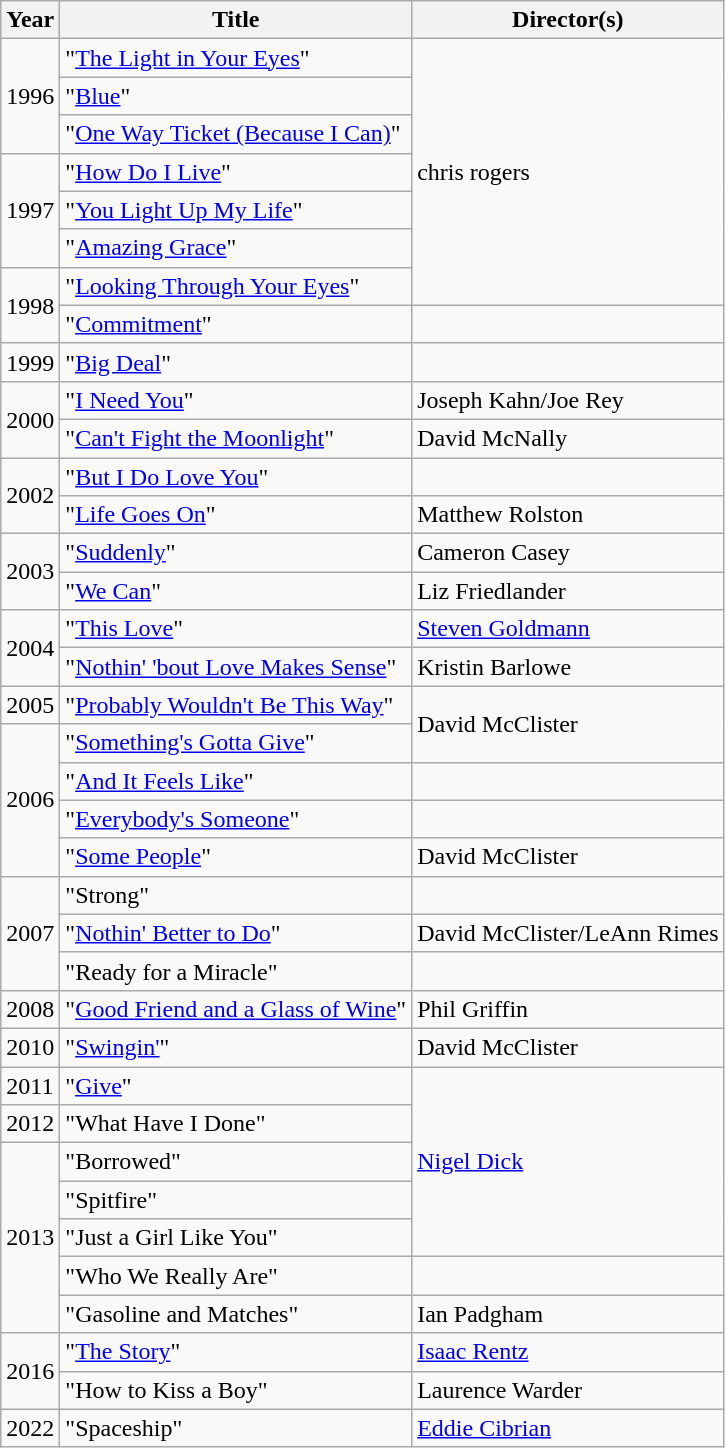<table class="wikitable">
<tr>
<th>Year</th>
<th>Title</th>
<th>Director(s)</th>
</tr>
<tr>
<td rowspan="3">1996</td>
<td>"<a href='#'>The Light in Your Eyes</a>"</td>
<td rowspan="7">chris rogers</td>
</tr>
<tr>
<td>"<a href='#'>Blue</a>"</td>
</tr>
<tr>
<td>"<a href='#'>One Way Ticket (Because I Can)</a>"</td>
</tr>
<tr>
<td rowspan="3">1997</td>
<td>"<a href='#'>How Do I Live</a>"</td>
</tr>
<tr>
<td>"<a href='#'>You Light Up My Life</a>"</td>
</tr>
<tr>
<td>"<a href='#'>Amazing Grace</a>"</td>
</tr>
<tr>
<td rowspan="2">1998</td>
<td>"<a href='#'>Looking Through Your Eyes</a>"</td>
</tr>
<tr>
<td>"<a href='#'>Commitment</a>"</td>
<td></td>
</tr>
<tr>
<td>1999</td>
<td>"<a href='#'>Big Deal</a>"</td>
<td></td>
</tr>
<tr>
<td rowspan="2">2000</td>
<td>"<a href='#'>I Need You</a>"</td>
<td>Joseph Kahn/Joe Rey</td>
</tr>
<tr>
<td>"<a href='#'>Can't Fight the Moonlight</a>"</td>
<td>David McNally</td>
</tr>
<tr>
<td rowspan="2">2002</td>
<td>"<a href='#'>But I Do Love You</a>"</td>
<td></td>
</tr>
<tr>
<td>"<a href='#'>Life Goes On</a>"</td>
<td>Matthew Rolston</td>
</tr>
<tr>
<td rowspan="2">2003</td>
<td>"<a href='#'>Suddenly</a>"</td>
<td>Cameron Casey</td>
</tr>
<tr>
<td>"<a href='#'>We Can</a>"</td>
<td>Liz Friedlander</td>
</tr>
<tr>
<td rowspan="2">2004</td>
<td>"<a href='#'>This Love</a>"</td>
<td><a href='#'>Steven Goldmann</a></td>
</tr>
<tr>
<td>"<a href='#'>Nothin' 'bout Love Makes Sense</a>"</td>
<td>Kristin Barlowe</td>
</tr>
<tr>
<td>2005</td>
<td>"<a href='#'>Probably Wouldn't Be This Way</a>"</td>
<td rowspan="2">David McClister</td>
</tr>
<tr>
<td rowspan="4">2006</td>
<td>"<a href='#'>Something's Gotta Give</a>"</td>
</tr>
<tr>
<td>"<a href='#'>And It Feels Like</a>"</td>
<td></td>
</tr>
<tr>
<td>"<a href='#'>Everybody's Someone</a>" </td>
<td></td>
</tr>
<tr>
<td>"<a href='#'>Some People</a>"</td>
<td>David McClister</td>
</tr>
<tr>
<td rowspan="3">2007</td>
<td>"Strong"</td>
<td></td>
</tr>
<tr>
<td>"<a href='#'>Nothin' Better to Do</a>"</td>
<td>David McClister/LeAnn Rimes</td>
</tr>
<tr>
<td>"Ready for a Miracle"</td>
<td></td>
</tr>
<tr>
<td>2008</td>
<td>"<a href='#'>Good Friend and a Glass of Wine</a>"</td>
<td>Phil Griffin</td>
</tr>
<tr>
<td>2010</td>
<td>"<a href='#'>Swingin'</a>"</td>
<td>David McClister</td>
</tr>
<tr>
<td>2011</td>
<td>"<a href='#'>Give</a>"</td>
<td rowspan="5"><a href='#'>Nigel Dick</a></td>
</tr>
<tr>
<td>2012</td>
<td>"What Have I Done"</td>
</tr>
<tr>
<td rowspan="5">2013</td>
<td>"Borrowed"</td>
</tr>
<tr>
<td>"Spitfire"</td>
</tr>
<tr>
<td>"Just a Girl Like You"</td>
</tr>
<tr>
<td>"Who We Really Are"</td>
<td></td>
</tr>
<tr>
<td>"Gasoline and Matches"</td>
<td>Ian Padgham</td>
</tr>
<tr>
<td rowspan="2">2016</td>
<td>"<a href='#'>The Story</a>"</td>
<td><a href='#'>Isaac Rentz</a></td>
</tr>
<tr>
<td>"How to Kiss a Boy"</td>
<td>Laurence Warder</td>
</tr>
<tr>
<td>2022</td>
<td>"Spaceship"</td>
<td><a href='#'>Eddie Cibrian</a></td>
</tr>
</table>
